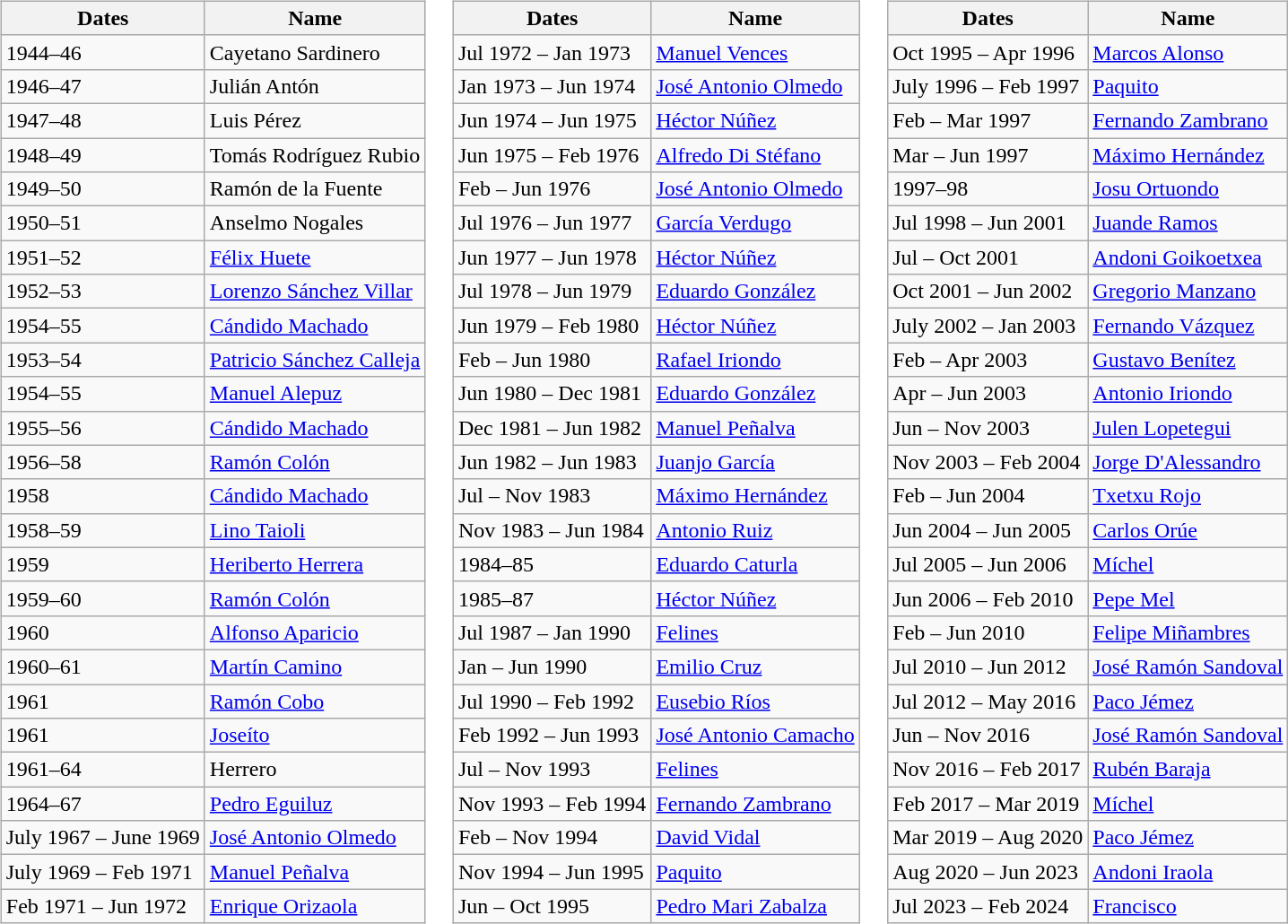<table>
<tr>
<td style="vertical-align:top;"><br><table class="wikitable">
<tr>
<th>Dates</th>
<th>Name</th>
</tr>
<tr>
<td>1944–46</td>
<td> Cayetano Sardinero</td>
</tr>
<tr>
<td>1946–47</td>
<td> Julián Antón</td>
</tr>
<tr>
<td>1947–48</td>
<td> Luis Pérez</td>
</tr>
<tr>
<td>1948–49</td>
<td> Tomás Rodríguez Rubio</td>
</tr>
<tr>
<td>1949–50</td>
<td> Ramón de la Fuente</td>
</tr>
<tr>
<td>1950–51</td>
<td> Anselmo Nogales</td>
</tr>
<tr>
<td>1951–52</td>
<td> <a href='#'>Félix Huete</a></td>
</tr>
<tr>
<td>1952–53</td>
<td> <a href='#'>Lorenzo Sánchez Villar</a></td>
</tr>
<tr>
<td>1954–55</td>
<td> <a href='#'>Cándido Machado</a></td>
</tr>
<tr>
<td>1953–54</td>
<td> <a href='#'>Patricio Sánchez Calleja</a></td>
</tr>
<tr>
<td>1954–55</td>
<td> <a href='#'>Manuel Alepuz</a></td>
</tr>
<tr>
<td>1955–56</td>
<td> <a href='#'>Cándido Machado</a></td>
</tr>
<tr>
<td>1956–58</td>
<td> <a href='#'>Ramón Colón</a></td>
</tr>
<tr>
<td>1958</td>
<td> <a href='#'>Cándido Machado</a></td>
</tr>
<tr>
<td>1958–59</td>
<td> <a href='#'>Lino Taioli</a></td>
</tr>
<tr>
<td>1959</td>
<td> <a href='#'>Heriberto Herrera</a></td>
</tr>
<tr>
<td>1959–60</td>
<td> <a href='#'>Ramón Colón</a></td>
</tr>
<tr>
<td>1960</td>
<td> <a href='#'>Alfonso Aparicio</a></td>
</tr>
<tr>
<td>1960–61</td>
<td> <a href='#'>Martín Camino</a></td>
</tr>
<tr>
<td>1961</td>
<td> <a href='#'>Ramón Cobo</a></td>
</tr>
<tr>
<td>1961</td>
<td> <a href='#'>Joseíto</a></td>
</tr>
<tr>
<td>1961–64</td>
<td> Herrero</td>
</tr>
<tr>
<td>1964–67</td>
<td> <a href='#'>Pedro Eguiluz</a></td>
</tr>
<tr>
<td>July 1967 – June 1969</td>
<td> <a href='#'>José Antonio Olmedo</a></td>
</tr>
<tr>
<td>July 1969 – Feb 1971</td>
<td> <a href='#'>Manuel Peñalva</a></td>
</tr>
<tr>
<td>Feb 1971 – Jun 1972</td>
<td> <a href='#'>Enrique Orizaola</a></td>
</tr>
</table>
</td>
<td style="vertical-align:top;"><br><table class="wikitable">
<tr>
<th>Dates</th>
<th>Name</th>
</tr>
<tr>
<td>Jul 1972 – Jan 1973</td>
<td> <a href='#'>Manuel Vences</a></td>
</tr>
<tr>
<td>Jan 1973 – Jun 1974</td>
<td> <a href='#'>José Antonio Olmedo</a></td>
</tr>
<tr>
<td>Jun 1974 – Jun 1975</td>
<td> <a href='#'>Héctor Núñez</a></td>
</tr>
<tr>
<td>Jun 1975 – Feb 1976</td>
<td>  <a href='#'>Alfredo Di Stéfano</a></td>
</tr>
<tr>
<td>Feb – Jun 1976</td>
<td> <a href='#'>José Antonio Olmedo</a></td>
</tr>
<tr>
<td>Jul 1976 – Jun 1977</td>
<td> <a href='#'>García Verdugo</a></td>
</tr>
<tr>
<td>Jun 1977 – Jun 1978</td>
<td> <a href='#'>Héctor Núñez</a></td>
</tr>
<tr>
<td>Jul 1978 – Jun 1979</td>
<td> <a href='#'>Eduardo González</a></td>
</tr>
<tr>
<td>Jun 1979 – Feb 1980</td>
<td> <a href='#'>Héctor Núñez</a></td>
</tr>
<tr>
<td>Feb – Jun 1980</td>
<td> <a href='#'>Rafael Iriondo</a></td>
</tr>
<tr>
<td>Jun 1980 – Dec 1981</td>
<td> <a href='#'>Eduardo González</a></td>
</tr>
<tr>
<td>Dec 1981 – Jun 1982</td>
<td> <a href='#'>Manuel Peñalva</a></td>
</tr>
<tr>
<td>Jun 1982 – Jun 1983</td>
<td> <a href='#'>Juanjo García</a></td>
</tr>
<tr>
<td>Jul – Nov 1983</td>
<td> <a href='#'>Máximo Hernández</a></td>
</tr>
<tr>
<td>Nov 1983 – Jun 1984</td>
<td> <a href='#'>Antonio Ruiz</a></td>
</tr>
<tr>
<td>1984–85</td>
<td> <a href='#'>Eduardo Caturla</a></td>
</tr>
<tr>
<td>1985–87</td>
<td> <a href='#'>Héctor Núñez</a></td>
</tr>
<tr>
<td>Jul 1987 – Jan 1990</td>
<td> <a href='#'>Felines</a></td>
</tr>
<tr>
<td>Jan – Jun 1990</td>
<td> <a href='#'>Emilio Cruz</a></td>
</tr>
<tr>
<td>Jul 1990 – Feb 1992</td>
<td> <a href='#'>Eusebio Ríos</a></td>
</tr>
<tr>
<td>Feb 1992 – Jun 1993</td>
<td> <a href='#'>José Antonio Camacho</a></td>
</tr>
<tr>
<td>Jul – Nov 1993</td>
<td> <a href='#'>Felines</a></td>
</tr>
<tr>
<td>Nov 1993 – Feb 1994</td>
<td> <a href='#'>Fernando Zambrano</a></td>
</tr>
<tr>
<td>Feb – Nov 1994</td>
<td> <a href='#'>David Vidal</a></td>
</tr>
<tr>
<td>Nov 1994 – Jun 1995</td>
<td> <a href='#'>Paquito</a></td>
</tr>
<tr>
<td>Jun – Oct 1995</td>
<td> <a href='#'>Pedro Mari Zabalza</a></td>
</tr>
</table>
</td>
<td style="vertical-align:top;"><br><table class="wikitable">
<tr>
<th>Dates</th>
<th>Name</th>
</tr>
<tr>
<td>Oct 1995 – Apr 1996</td>
<td> <a href='#'>Marcos Alonso</a></td>
</tr>
<tr>
<td>July 1996 – Feb 1997</td>
<td> <a href='#'>Paquito</a></td>
</tr>
<tr>
<td>Feb – Mar 1997</td>
<td> <a href='#'>Fernando Zambrano</a></td>
</tr>
<tr>
<td>Mar – Jun 1997</td>
<td> <a href='#'>Máximo Hernández</a></td>
</tr>
<tr>
<td>1997–98</td>
<td> <a href='#'>Josu Ortuondo</a></td>
</tr>
<tr>
<td>Jul 1998 – Jun 2001</td>
<td> <a href='#'>Juande Ramos</a></td>
</tr>
<tr>
<td>Jul – Oct 2001</td>
<td> <a href='#'>Andoni Goikoetxea</a></td>
</tr>
<tr>
<td>Oct 2001 – Jun 2002</td>
<td> <a href='#'>Gregorio Manzano</a></td>
</tr>
<tr>
<td>July 2002 – Jan 2003</td>
<td> <a href='#'>Fernando Vázquez</a></td>
</tr>
<tr>
<td>Feb – Apr 2003</td>
<td> <a href='#'>Gustavo Benítez</a></td>
</tr>
<tr>
<td>Apr – Jun 2003</td>
<td> <a href='#'>Antonio Iriondo</a></td>
</tr>
<tr>
<td>Jun – Nov 2003</td>
<td> <a href='#'>Julen Lopetegui</a></td>
</tr>
<tr>
<td>Nov 2003 – Feb 2004</td>
<td> <a href='#'>Jorge D'Alessandro</a></td>
</tr>
<tr>
<td>Feb – Jun 2004</td>
<td> <a href='#'>Txetxu Rojo</a></td>
</tr>
<tr>
<td>Jun 2004 – Jun 2005</td>
<td> <a href='#'>Carlos Orúe</a></td>
</tr>
<tr>
<td>Jul 2005 – Jun 2006</td>
<td> <a href='#'>Míchel</a></td>
</tr>
<tr>
<td>Jun 2006 – Feb 2010</td>
<td> <a href='#'>Pepe Mel</a></td>
</tr>
<tr>
<td>Feb – Jun 2010</td>
<td> <a href='#'>Felipe Miñambres</a></td>
</tr>
<tr>
<td>Jul 2010 – Jun 2012</td>
<td> <a href='#'>José Ramón Sandoval</a></td>
</tr>
<tr>
<td>Jul 2012 – May 2016</td>
<td> <a href='#'>Paco Jémez</a></td>
</tr>
<tr>
<td>Jun – Nov 2016</td>
<td> <a href='#'>José Ramón Sandoval</a></td>
</tr>
<tr>
<td>Nov 2016 – Feb 2017</td>
<td> <a href='#'>Rubén Baraja</a></td>
</tr>
<tr>
<td>Feb 2017 – Mar 2019</td>
<td> <a href='#'>Míchel</a></td>
</tr>
<tr>
<td>Mar 2019 – Aug 2020</td>
<td> <a href='#'>Paco Jémez</a></td>
</tr>
<tr>
<td>Aug 2020 – Jun 2023</td>
<td> <a href='#'>Andoni Iraola</a></td>
</tr>
<tr>
<td>Jul 2023 – Feb 2024</td>
<td> <a href='#'>Francisco</a></td>
</tr>
</table>
</td>
</tr>
</table>
